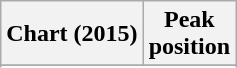<table class="wikitable sortable plainrowheaders" style="text-align:center">
<tr>
<th scope="col">Chart (2015)</th>
<th scope="col">Peak<br> position</th>
</tr>
<tr>
</tr>
<tr>
</tr>
</table>
